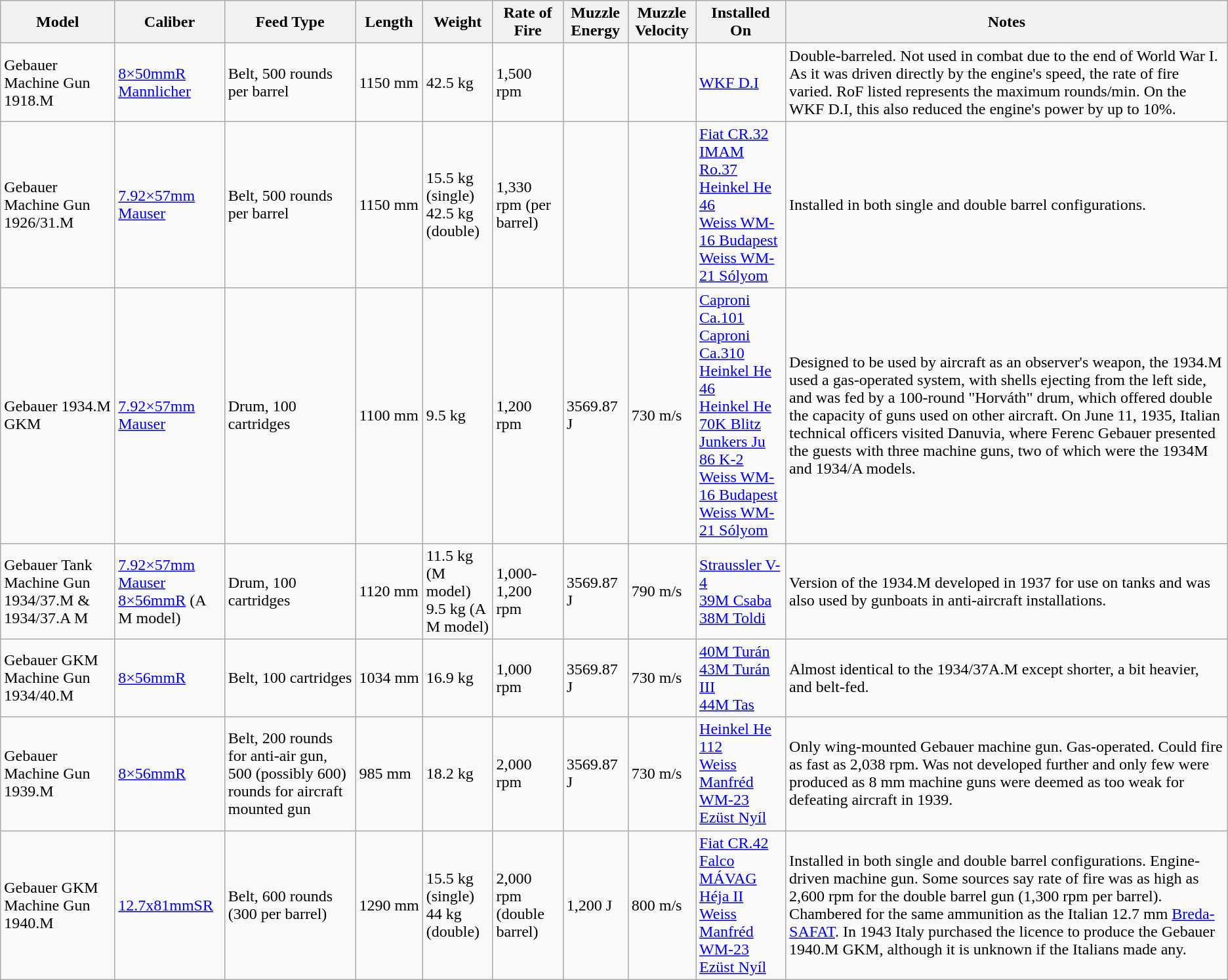<table class="wikitable">
<tr>
<th>Model</th>
<th>Caliber</th>
<th>Feed Type</th>
<th>Length</th>
<th>Weight</th>
<th>Rate of Fire</th>
<th>Muzzle Energy</th>
<th>Muzzle Velocity</th>
<th>Installed On</th>
<th>Notes</th>
</tr>
<tr>
<td>Gebauer Machine Gun 1918.M</td>
<td><a href='#'>8×50mmR Mannlicher</a></td>
<td>Belt, 500 rounds per barrel</td>
<td>1150 mm</td>
<td>42.5 kg</td>
<td>1,500 rpm</td>
<td></td>
<td></td>
<td><a href='#'>WKF D.I</a></td>
<td>Double-barreled. Not used in combat due to the end of World War I. As it was driven directly by the engine's speed, the rate of fire varied. RoF listed represents the maximum rounds/min. On the WKF D.I, this also reduced the engine's power by up to 10%.</td>
</tr>
<tr>
<td>Gebauer Machine Gun 1926/31.M </td>
<td><a href='#'>7.92×57mm Mauser</a></td>
<td>Belt, 500 rounds per barrel</td>
<td>1150 mm</td>
<td>15.5 kg (single)<br> 42.5 kg (double)</td>
<td>1,330 rpm (per barrel)</td>
<td></td>
<td></td>
<td><a href='#'>Fiat CR.32</a><br><a href='#'>IMAM Ro.37</a><br><a href='#'>Heinkel He 46</a><br><a href='#'>Weiss WM-16 Budapest</a><br><a href='#'>Weiss WM-21 Sólyom</a></td>
<td>Installed in both single and double barrel configurations.</td>
</tr>
<tr>
<td>Gebauer 1934.M GKM</td>
<td><a href='#'>7.92×57mm Mauser</a></td>
<td>Drum, 100 cartridges</td>
<td>1100 mm</td>
<td>9.5 kg</td>
<td>1,200 rpm</td>
<td>3569.87 J</td>
<td>730 m/s</td>
<td><a href='#'>Caproni Ca.101</a><br><a href='#'>Caproni Ca.310</a><br><a href='#'>Heinkel He 46</a><br><a href='#'>Heinkel He 70K Blitz</a><br><a href='#'>Junkers Ju 86 K-2</a><br><a href='#'>Weiss WM-16 Budapest</a><br><a href='#'>Weiss WM-21 Sólyom</a></td>
<td>Designed to be used by aircraft as an observer's weapon, the 1934.M used a gas-operated system, with shells ejecting from the left side, and was fed by a 100-round "Horváth" drum, which offered double the capacity of guns used on other aircraft. On June 11, 1935, Italian technical officers visited Danuvia, where Ferenc Gebauer presented the guests with three machine guns, two of which were the 1934M and 1934/A models.</td>
</tr>
<tr>
<td>Gebauer Tank Machine Gun 1934/37.M & 1934/37.A M</td>
<td><a href='#'>7.92×57mm Mauser</a><br><a href='#'>8×56mmR</a> (A M model)</td>
<td>Drum, 100 cartridges</td>
<td>1120 mm</td>
<td>11.5 kg (M model)<br>9.5 kg (A M model)</td>
<td>1,000-1,200 rpm</td>
<td>3569.87 J</td>
<td>790 m/s</td>
<td><a href='#'>Straussler V-4</a><br><a href='#'>39M Csaba</a><br><a href='#'>38M Toldi</a></td>
<td>Version of the 1934.M developed in 1937 for use on tanks and was also used by gunboats in anti-aircraft installations.</td>
</tr>
<tr>
<td>Gebauer GKM Machine Gun 1934/40.M</td>
<td><a href='#'>8×56mmR</a></td>
<td>Belt, 100 cartridges</td>
<td>1034 mm</td>
<td>16.9 kg</td>
<td>1,000 rpm</td>
<td>3569.87 J</td>
<td>730 m/s</td>
<td><a href='#'>40M Turán</a><br><a href='#'>43M Turán III</a><br><a href='#'>44M Tas</a></td>
<td>Almost identical to the 1934/37A.M except shorter, a bit heavier, and belt-fed.</td>
</tr>
<tr>
<td>Gebauer Machine Gun 1939.M</td>
<td><a href='#'>8×56mmR</a></td>
<td>Belt, 200 rounds for anti-air gun, 500 (possibly 600) rounds for aircraft mounted gun</td>
<td>985 mm</td>
<td>18.2 kg</td>
<td>2,000 rpm</td>
<td>3569.87 J</td>
<td>730 m/s</td>
<td><a href='#'>Heinkel He 112</a><br><a href='#'>Weiss Manfréd WM-23 Ezüst Nyíl</a></td>
<td>Only wing-mounted Gebauer machine gun. Gas-operated. Could fire as fast as 2,038 rpm. Was not developed further and only few were produced as 8 mm machine guns were deemed as too weak for defeating aircraft in 1939.</td>
</tr>
<tr>
<td>Gebauer GKM Machine Gun 1940.M</td>
<td><a href='#'>12.7x81mmSR</a></td>
<td>Belt, 600 rounds (300 per barrel)</td>
<td>1290 mm</td>
<td>15.5 kg (single)<br> 44 kg (double)</td>
<td>2,000 rpm (double barrel)</td>
<td>1,200 J</td>
<td>800 m/s</td>
<td><a href='#'>Fiat CR.42 Falco</a><br><a href='#'>MÁVAG Héja II</a><br><a href='#'>Weiss Manfréd WM-23 Ezüst Nyíl</a></td>
<td>Installed in both single and double barrel configurations. Engine-driven machine gun. Some sources say rate of fire was as high as 2,600 rpm for the double barrel gun (1,300 rpm per barrel). Chambered for the same ammunition as the Italian 12.7 mm <a href='#'>Breda-SAFAT</a>. In 1943 Italy purchased the licence to produce the Gebauer 1940.M GKM, although it is unknown if the Italians made any.</td>
</tr>
</table>
